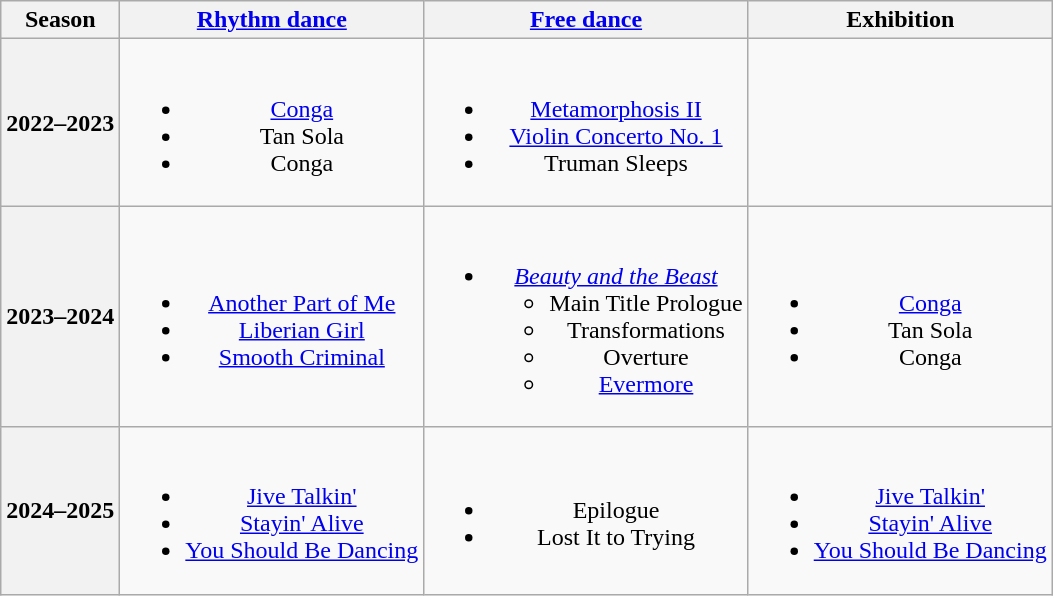<table class=wikitable style=text-align:center>
<tr>
<th>Season</th>
<th><a href='#'>Rhythm dance</a></th>
<th><a href='#'>Free dance</a></th>
<th>Exhibition</th>
</tr>
<tr>
<th>2022–2023 <br> </th>
<td><br><ul><li><a href='#'>Conga</a> <br> </li><li>Tan Sola <br> </li><li>Conga <br> </li></ul></td>
<td><br><ul><li><a href='#'>Metamorphosis II</a></li><li><a href='#'>Violin Concerto No. 1</a></li><li>Truman Sleeps <br></li></ul></td>
<td></td>
</tr>
<tr>
<th>2023–2024 <br> </th>
<td><br><ul><li><a href='#'>Another Part of Me</a></li><li><a href='#'>Liberian Girl</a></li><li><a href='#'>Smooth Criminal</a> <br> </li></ul></td>
<td><br><ul><li><em><a href='#'>Beauty and the Beast</a></em><ul><li>Main Title Prologue</li><li>Transformations</li><li>Overture <br> </li><li><a href='#'>Evermore</a> <br> </li></ul></li></ul></td>
<td><br><ul><li><a href='#'>Conga</a> <br> </li><li>Tan Sola <br> </li><li>Conga <br> </li></ul></td>
</tr>
<tr>
<th>2024–2025 <br> </th>
<td><br><ul><li><a href='#'>Jive Talkin'</a></li><li><a href='#'>Stayin' Alive</a></li><li><a href='#'>You Should Be Dancing</a> <br> </li></ul></td>
<td><br><ul><li>Epilogue <br> </li><li>Lost It to Trying <br> </li></ul></td>
<td><br><ul><li><a href='#'>Jive Talkin'</a></li><li><a href='#'>Stayin' Alive</a></li><li><a href='#'>You Should Be Dancing</a> <br> </li></ul></td>
</tr>
</table>
